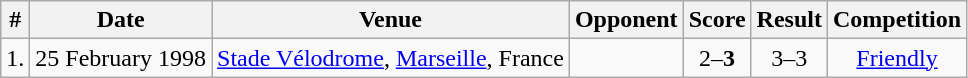<table class="wikitable">
<tr>
<th>#</th>
<th>Date</th>
<th>Venue</th>
<th>Opponent</th>
<th>Score</th>
<th>Result</th>
<th>Competition</th>
</tr>
<tr>
<td align="center">1.</td>
<td>25 February 1998</td>
<td><a href='#'>Stade Vélodrome</a>, <a href='#'>Marseille</a>, France</td>
<td></td>
<td align="center">2–<strong>3</strong></td>
<td align="center">3–3</td>
<td align="center"><a href='#'>Friendly</a></td>
</tr>
</table>
